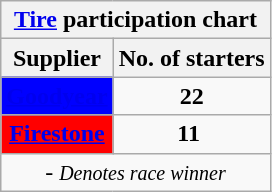<table class="wikitable">
<tr>
<th colspan=2><a href='#'>Tire</a> participation chart</th>
</tr>
<tr>
<th>Supplier</th>
<th>No. of starters</th>
</tr>
<tr>
<td align="center" style="background:blue;"><strong><a href='#'><span>Goodyear</span></a></strong></td>
<td align="center"><strong>22</strong></td>
</tr>
<tr>
<td align="center" style="background:red;"><strong><a href='#'><span>Firestone</span></a></strong></td>
<td align="center"><strong>11</strong> </td>
</tr>
<tr>
<td colspan=2 align=center> - <em><small>Denotes race winner</small></em></td>
</tr>
</table>
